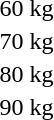<table>
<tr>
<td rowspan=2>60 kg</td>
<td rowspan=2></td>
<td rowspan=2></td>
<td></td>
</tr>
<tr>
<td></td>
</tr>
<tr>
<td rowspan=2>70 kg</td>
<td rowspan=2></td>
<td rowspan=2></td>
<td></td>
</tr>
<tr>
<td></td>
</tr>
<tr>
<td rowspan=2>80 kg</td>
<td rowspan=2></td>
<td rowspan=2></td>
<td></td>
</tr>
<tr>
<td></td>
</tr>
<tr>
<td rowspan=2>90 kg</td>
<td rowspan=2></td>
<td rowspan=2></td>
<td></td>
</tr>
<tr>
<td></td>
</tr>
</table>
